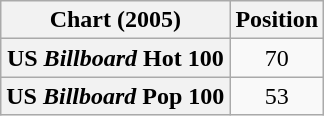<table class="wikitable sortable plainrowheaders">
<tr>
<th>Chart (2005)</th>
<th>Position</th>
</tr>
<tr>
<th scope="row">US <em>Billboard</em> Hot 100</th>
<td align="center">70</td>
</tr>
<tr>
<th scope="row">US <em>Billboard</em> Pop 100</th>
<td align="center">53</td>
</tr>
</table>
